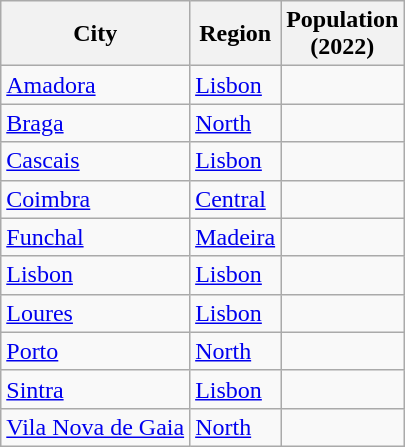<table class="wikitable sortable sticky-header col3right">
<tr>
<th>City</th>
<th>Region</th>
<th>Population<br>(2022)</th>
</tr>
<tr>
<td><a href='#'>Amadora</a></td>
<td><a href='#'>Lisbon</a></td>
<td></td>
</tr>
<tr>
<td><a href='#'>Braga</a></td>
<td><a href='#'>North</a></td>
<td></td>
</tr>
<tr>
<td><a href='#'>Cascais</a></td>
<td><a href='#'>Lisbon</a></td>
<td></td>
</tr>
<tr>
<td><a href='#'>Coimbra</a></td>
<td><a href='#'>Central</a></td>
<td></td>
</tr>
<tr>
<td><a href='#'>Funchal</a></td>
<td><a href='#'>Madeira</a></td>
<td></td>
</tr>
<tr>
<td><a href='#'>Lisbon</a></td>
<td><a href='#'>Lisbon</a></td>
<td></td>
</tr>
<tr>
<td><a href='#'>Loures</a></td>
<td><a href='#'>Lisbon</a></td>
<td></td>
</tr>
<tr>
<td><a href='#'>Porto</a></td>
<td><a href='#'>North</a></td>
<td></td>
</tr>
<tr>
<td><a href='#'>Sintra</a></td>
<td><a href='#'>Lisbon</a></td>
<td></td>
</tr>
<tr>
<td><a href='#'>Vila Nova de Gaia</a></td>
<td><a href='#'>North</a></td>
<td></td>
</tr>
</table>
